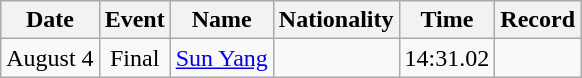<table class=wikitable style=text-align:center>
<tr>
<th>Date</th>
<th>Event</th>
<th>Name</th>
<th>Nationality</th>
<th>Time</th>
<th>Record</th>
</tr>
<tr>
<td>August 4</td>
<td>Final</td>
<td align=left><a href='#'>Sun Yang</a></td>
<td align=left></td>
<td>14:31.02</td>
<td></td>
</tr>
</table>
